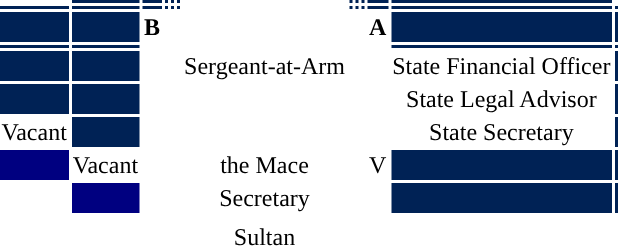<table style="font-size:100%; text-align:center;">
<tr>
<td></td>
<td style="background-color:#002255;"></td>
<td style="background-color:#002255;"></td>
<td style="background-color:#002255;"></td>
<td style="background-color:#002255;"></td>
<td style="background-color:#002255;"></td>
<td></td>
<td style="background-color:#002255;"></td>
<td style="background-color:#002255;"></td>
<td style="background-color:#002255;"></td>
<td style="background-color:#002255;"></td>
<td style="background-color:#002255;"></td>
</tr>
<tr>
<td style="background-color:#002255;"></td>
<td style="background-color:#002255;"></td>
<td style="background-color:#002255;"></td>
<td style="background-color:#002255;"></td>
<td style="background-color:#002255;"></td>
<td style="background-color:#002255;"></td>
<td></td>
<td style="background-color:#002255;"></td>
<td style="background-color:#002255;"></td>
<td style="background-color:#002255;"></td>
<td style="background-color:#002255;"></td>
<td style="background-color:#002255;"></td>
<td style="background-color:#002255;"></td>
</tr>
<tr>
<td style="background-color:#002255;"></td>
<td style="background-color:#002255;"></td>
<td><strong>B</strong></td>
<td></td>
<td></td>
<td></td>
<td></td>
<td></td>
<td></td>
<td></td>
<td><strong>A</strong></td>
<td style="background-color:#002255;"></td>
<td style="background-color:#002255;"></td>
</tr>
<tr>
<td style="background-color:#002255;"></td>
<td style="background-color:#002255;"></td>
<td></td>
<td></td>
<td></td>
<td></td>
<td></td>
<td></td>
<td></td>
<td></td>
<td></td>
<td style="background-color:#002255;"></td>
<td style="background-color:#002255;"></td>
</tr>
<tr>
<td style="background-color:#002255;"></td>
<td style="background-color:#002255;"></td>
<td></td>
<td></td>
<td></td>
<td></td>
<td>Sergeant-at-Arm</td>
<td></td>
<td></td>
<td></td>
<td></td>
<td>State Financial Officer</td>
<td style="background-color:#002255;"></td>
</tr>
<tr>
<td style="background-color:#002255;"></td>
<td style="background-color:#002255;"></td>
<td></td>
<td></td>
<td></td>
<td></td>
<td></td>
<td></td>
<td></td>
<td></td>
<td></td>
<td>State Legal Advisor</td>
<td style="background-color:#002255;"></td>
</tr>
<tr>
<td>Vacant</td>
<td style="background-color:#002255;"></td>
<td></td>
<td></td>
<td></td>
<td></td>
<td></td>
<td></td>
<td></td>
<td></td>
<td></td>
<td>State Secretary</td>
<td style="background-color:#002255;"></td>
</tr>
<tr>
<td style="background-color:#000080;"></td>
<td>Vacant</td>
<td></td>
<td></td>
<td></td>
<td></td>
<td>the Mace</td>
<td></td>
<td></td>
<td></td>
<td>V</td>
<td style="background-color:#002255;"></td>
<td style="background-color:#002255;"></td>
</tr>
<tr>
<td bgcolor=></td>
<td style="background-color:#000080;"></td>
<td></td>
<td></td>
<td></td>
<td></td>
<td>Secretary</td>
<td></td>
<td></td>
<td></td>
<td></td>
<td style="background-color:#002255;"></td>
<td style="background-color:#002255;"></td>
</tr>
<tr>
<td></td>
<td></td>
<td></td>
<td></td>
<td></td>
<td></td>
<td></td>
<td></td>
<td></td>
<td></td>
<td></td>
<td></td>
<td></td>
</tr>
<tr>
<td></td>
<td></td>
<td></td>
<td></td>
<td></td>
<td></td>
<td>Sultan</td>
<td></td>
<td></td>
<td></td>
<td></td>
<td></td>
<td></td>
</tr>
</table>
